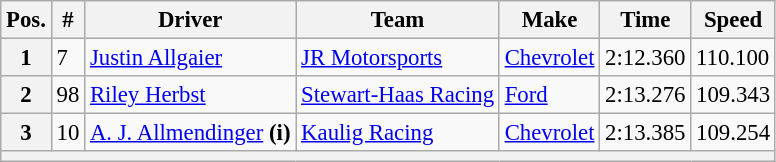<table class="wikitable" style="font-size:95%">
<tr>
<th>Pos.</th>
<th>#</th>
<th>Driver</th>
<th>Team</th>
<th>Make</th>
<th>Time</th>
<th>Speed</th>
</tr>
<tr>
<th>1</th>
<td>7</td>
<td><a href='#'>Justin Allgaier</a></td>
<td><a href='#'>JR Motorsports</a></td>
<td><a href='#'>Chevrolet</a></td>
<td>2:12.360</td>
<td>110.100</td>
</tr>
<tr>
<th>2</th>
<td>98</td>
<td><a href='#'>Riley Herbst</a></td>
<td><a href='#'>Stewart-Haas Racing</a></td>
<td><a href='#'>Ford</a></td>
<td>2:13.276</td>
<td>109.343</td>
</tr>
<tr>
<th>3</th>
<td>10</td>
<td><a href='#'>A. J. Allmendinger</a> <strong>(i)</strong></td>
<td><a href='#'>Kaulig Racing</a></td>
<td><a href='#'>Chevrolet</a></td>
<td>2:13.385</td>
<td>109.254</td>
</tr>
<tr>
<th colspan="7"></th>
</tr>
</table>
